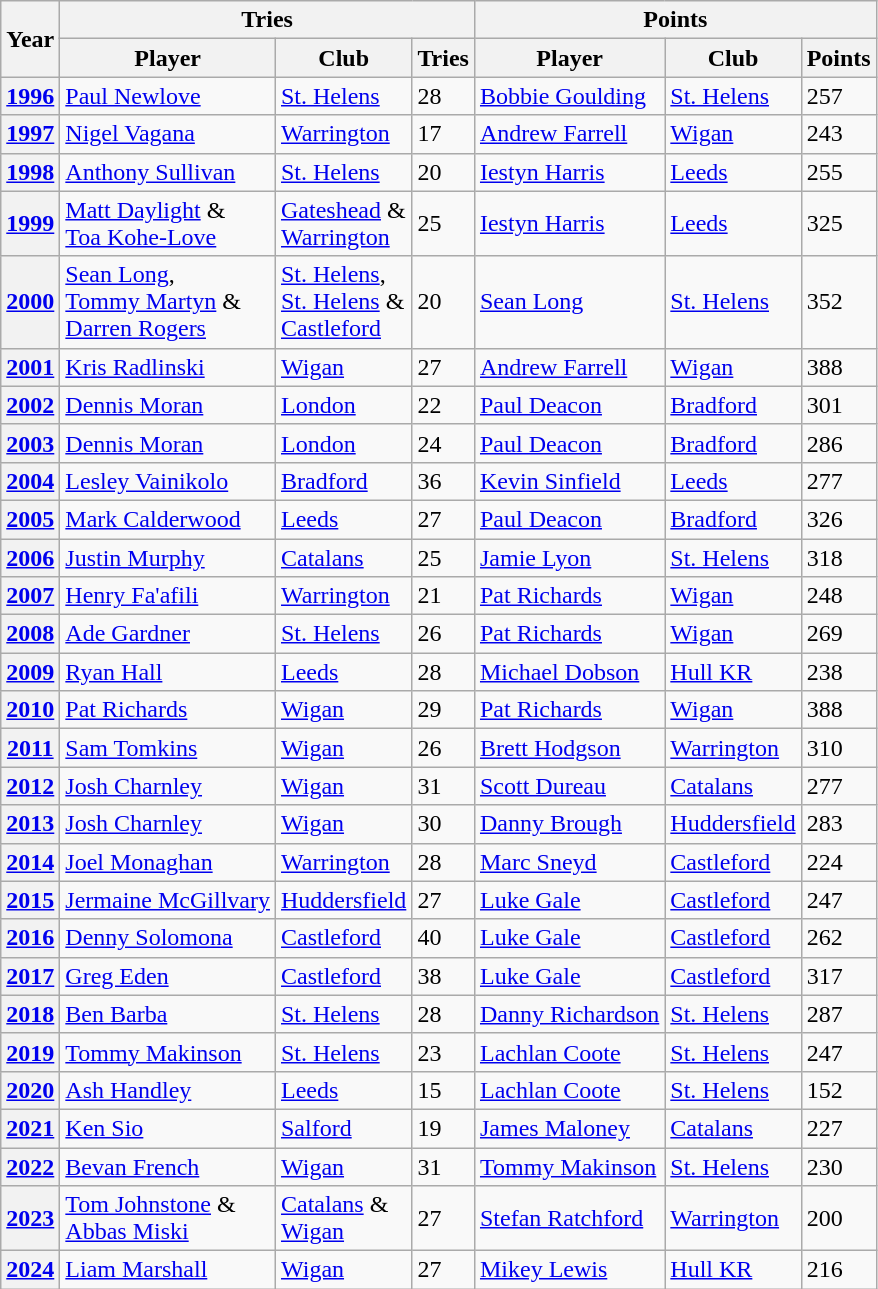<table class="wikitable sortable" style="text-align:left;">
<tr>
<th rowspan="2">Year</th>
<th colspan="3" scope="col">Tries</th>
<th colspan="3">Points</th>
</tr>
<tr>
<th>Player</th>
<th>Club</th>
<th>Tries</th>
<th>Player</th>
<th>Club</th>
<th>Points</th>
</tr>
<tr>
<th><a href='#'>1996</a></th>
<td><a href='#'>Paul Newlove</a></td>
<td> <a href='#'>St. Helens</a></td>
<td>28</td>
<td><a href='#'>Bobbie Goulding</a></td>
<td> <a href='#'>St. Helens</a></td>
<td>257</td>
</tr>
<tr>
<th><a href='#'>1997</a></th>
<td><a href='#'>Nigel Vagana</a></td>
<td> <a href='#'>Warrington</a></td>
<td>17</td>
<td><a href='#'>Andrew Farrell</a></td>
<td> <a href='#'>Wigan</a></td>
<td>243</td>
</tr>
<tr>
<th><a href='#'>1998</a></th>
<td><a href='#'>Anthony Sullivan</a></td>
<td> <a href='#'>St. Helens</a></td>
<td>20</td>
<td><a href='#'>Iestyn Harris</a></td>
<td> <a href='#'>Leeds</a></td>
<td>255</td>
</tr>
<tr>
<th><a href='#'>1999</a></th>
<td><a href='#'>Matt Daylight</a> & <br> <a href='#'>Toa Kohe-Love</a></td>
<td> <a href='#'>Gateshead</a> & <br>  <a href='#'>Warrington</a></td>
<td>25</td>
<td><a href='#'>Iestyn Harris</a></td>
<td> <a href='#'>Leeds</a></td>
<td>325</td>
</tr>
<tr>
<th><a href='#'>2000</a></th>
<td><a href='#'>Sean Long</a>, <br> <a href='#'>Tommy Martyn</a> & <br> <a href='#'>Darren Rogers</a></td>
<td> <a href='#'>St. Helens</a>, <br>  <a href='#'>St. Helens</a> & <br>  <a href='#'>Castleford</a></td>
<td>20</td>
<td><a href='#'>Sean Long</a></td>
<td> <a href='#'>St. Helens</a></td>
<td>352</td>
</tr>
<tr>
<th><a href='#'>2001</a></th>
<td><a href='#'>Kris Radlinski</a></td>
<td> <a href='#'>Wigan</a></td>
<td>27</td>
<td><a href='#'>Andrew Farrell</a></td>
<td> <a href='#'>Wigan</a></td>
<td>388</td>
</tr>
<tr>
<th><a href='#'>2002</a></th>
<td><a href='#'>Dennis Moran</a></td>
<td> <a href='#'>London</a></td>
<td>22</td>
<td><a href='#'>Paul Deacon</a></td>
<td> <a href='#'>Bradford</a></td>
<td>301</td>
</tr>
<tr>
<th><a href='#'>2003</a></th>
<td><a href='#'>Dennis Moran</a></td>
<td> <a href='#'>London</a></td>
<td>24</td>
<td><a href='#'>Paul Deacon</a></td>
<td> <a href='#'>Bradford</a></td>
<td>286</td>
</tr>
<tr>
<th><a href='#'>2004</a></th>
<td><a href='#'>Lesley Vainikolo</a></td>
<td> <a href='#'>Bradford</a></td>
<td>36</td>
<td><a href='#'>Kevin Sinfield</a></td>
<td> <a href='#'>Leeds</a></td>
<td>277</td>
</tr>
<tr>
<th><a href='#'>2005</a></th>
<td><a href='#'>Mark Calderwood</a></td>
<td> <a href='#'>Leeds</a></td>
<td>27</td>
<td><a href='#'>Paul Deacon</a></td>
<td> <a href='#'>Bradford</a></td>
<td>326</td>
</tr>
<tr>
<th><a href='#'>2006</a></th>
<td><a href='#'>Justin Murphy</a></td>
<td> <a href='#'>Catalans</a></td>
<td>25</td>
<td><a href='#'>Jamie Lyon</a></td>
<td> <a href='#'>St. Helens</a></td>
<td>318</td>
</tr>
<tr>
<th><a href='#'>2007</a></th>
<td><a href='#'>Henry Fa'afili</a></td>
<td> <a href='#'>Warrington</a></td>
<td>21</td>
<td><a href='#'>Pat Richards</a></td>
<td> <a href='#'>Wigan</a></td>
<td>248</td>
</tr>
<tr>
<th><a href='#'>2008</a></th>
<td><a href='#'>Ade Gardner</a></td>
<td> <a href='#'>St. Helens</a></td>
<td>26</td>
<td><a href='#'>Pat Richards</a></td>
<td> <a href='#'>Wigan</a></td>
<td>269</td>
</tr>
<tr>
<th><a href='#'>2009</a></th>
<td><a href='#'>Ryan Hall</a></td>
<td> <a href='#'>Leeds</a></td>
<td>28</td>
<td><a href='#'>Michael Dobson</a></td>
<td> <a href='#'>Hull KR</a></td>
<td>238</td>
</tr>
<tr>
<th><a href='#'>2010</a></th>
<td><a href='#'>Pat Richards</a></td>
<td> <a href='#'>Wigan</a></td>
<td>29</td>
<td><a href='#'>Pat Richards</a></td>
<td> <a href='#'>Wigan</a></td>
<td>388</td>
</tr>
<tr>
<th><a href='#'>2011</a></th>
<td><a href='#'>Sam Tomkins</a></td>
<td> <a href='#'>Wigan</a></td>
<td>26</td>
<td><a href='#'>Brett Hodgson</a></td>
<td> <a href='#'>Warrington</a></td>
<td>310</td>
</tr>
<tr>
<th><a href='#'>2012</a></th>
<td><a href='#'>Josh Charnley</a></td>
<td> <a href='#'>Wigan</a></td>
<td>31</td>
<td><a href='#'>Scott Dureau</a></td>
<td> <a href='#'>Catalans</a></td>
<td>277</td>
</tr>
<tr>
<th><a href='#'>2013</a></th>
<td><a href='#'>Josh Charnley</a></td>
<td> <a href='#'>Wigan</a></td>
<td>30</td>
<td><a href='#'>Danny Brough</a></td>
<td> <a href='#'>Huddersfield</a></td>
<td>283</td>
</tr>
<tr>
<th><a href='#'>2014</a></th>
<td><a href='#'>Joel Monaghan</a></td>
<td> <a href='#'>Warrington</a></td>
<td>28</td>
<td><a href='#'>Marc Sneyd</a></td>
<td> <a href='#'>Castleford</a></td>
<td>224</td>
</tr>
<tr>
<th><a href='#'>2015</a></th>
<td><a href='#'>Jermaine McGillvary</a></td>
<td> <a href='#'>Huddersfield</a></td>
<td>27</td>
<td><a href='#'>Luke Gale</a></td>
<td> <a href='#'>Castleford</a></td>
<td>247</td>
</tr>
<tr>
<th><a href='#'>2016</a></th>
<td><a href='#'>Denny Solomona</a></td>
<td> <a href='#'>Castleford</a></td>
<td>40</td>
<td><a href='#'>Luke Gale</a></td>
<td> <a href='#'>Castleford</a></td>
<td>262</td>
</tr>
<tr>
<th><a href='#'>2017</a></th>
<td><a href='#'>Greg Eden</a></td>
<td> <a href='#'>Castleford</a></td>
<td>38</td>
<td><a href='#'>Luke Gale</a></td>
<td> <a href='#'>Castleford</a></td>
<td>317</td>
</tr>
<tr>
<th><a href='#'>2018</a></th>
<td><a href='#'>Ben Barba</a></td>
<td> <a href='#'>St. Helens</a></td>
<td>28</td>
<td><a href='#'>Danny Richardson</a></td>
<td> <a href='#'>St. Helens</a></td>
<td>287</td>
</tr>
<tr>
<th><a href='#'>2019</a></th>
<td><a href='#'>Tommy Makinson</a></td>
<td> <a href='#'>St. Helens</a></td>
<td>23</td>
<td><a href='#'>Lachlan Coote</a></td>
<td> <a href='#'>St. Helens</a></td>
<td>247</td>
</tr>
<tr>
<th><a href='#'>2020</a></th>
<td><a href='#'>Ash Handley</a></td>
<td> <a href='#'>Leeds</a></td>
<td>15</td>
<td><a href='#'>Lachlan Coote</a></td>
<td> <a href='#'>St. Helens</a></td>
<td>152</td>
</tr>
<tr>
<th><a href='#'>2021</a></th>
<td><a href='#'>Ken Sio</a></td>
<td> <a href='#'>Salford</a></td>
<td>19</td>
<td><a href='#'>James Maloney</a></td>
<td> <a href='#'>Catalans</a></td>
<td>227</td>
</tr>
<tr>
<th><a href='#'>2022</a></th>
<td><a href='#'>Bevan French</a></td>
<td> <a href='#'>Wigan</a></td>
<td>31</td>
<td><a href='#'>Tommy Makinson</a></td>
<td> <a href='#'>St. Helens</a></td>
<td>230</td>
</tr>
<tr>
<th><a href='#'>2023</a></th>
<td><a href='#'>Tom Johnstone</a> & <br> <a href='#'>Abbas Miski</a></td>
<td> <a href='#'>Catalans</a> & <br>  <a href='#'>Wigan</a></td>
<td>27</td>
<td><a href='#'>Stefan Ratchford</a></td>
<td> <a href='#'>Warrington</a></td>
<td>200</td>
</tr>
<tr>
<th><a href='#'>2024</a></th>
<td><a href='#'>Liam Marshall</a></td>
<td> <a href='#'>Wigan</a></td>
<td>27</td>
<td><a href='#'>Mikey Lewis</a></td>
<td> <a href='#'>Hull KR</a></td>
<td>216</td>
</tr>
</table>
